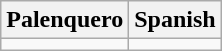<table class=wikitable>
<tr>
<th scope="col">Palenquero</th>
<th scope="col">Spanish</th>
</tr>
<tr>
<td></td>
<td></td>
</tr>
</table>
